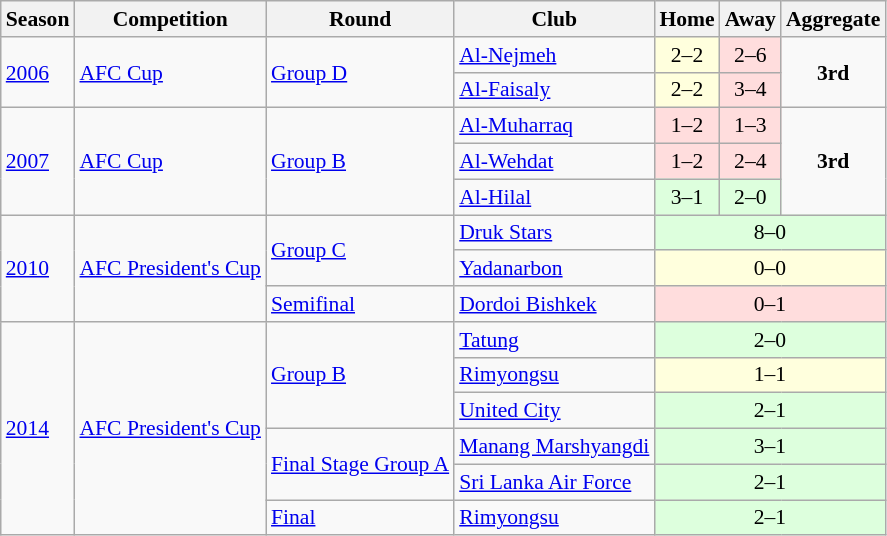<table class="wikitable mw-collapsible mw-collapsed" align=center cellspacing="0" cellpadding="3" style="border:1px solid #AAAAAA;font-size:90%">
<tr>
<th>Season</th>
<th>Competition</th>
<th>Round</th>
<th>Club</th>
<th>Home</th>
<th>Away</th>
<th>Aggregate</th>
</tr>
<tr>
<td rowspan="2"><a href='#'>2006</a></td>
<td rowspan="2"><a href='#'>AFC Cup</a></td>
<td rowspan="2"><a href='#'>Group D</a></td>
<td> <a href='#'>Al-Nejmeh</a></td>
<td bgcolor="#ffffdd" style="text-align:center;">2–2</td>
<td bgcolor="#ffdddd" style="text-align:center;">2–6</td>
<td style="text-align:center;" rowspan=2><strong>3rd</strong></td>
</tr>
<tr>
<td> <a href='#'>Al-Faisaly</a></td>
<td bgcolor="#ffffdd" style="text-align:center;">2–2</td>
<td bgcolor="#ffdddd" style="text-align:center;">3–4</td>
</tr>
<tr>
<td rowspan="3"><a href='#'>2007</a></td>
<td rowspan="3"><a href='#'>AFC Cup</a></td>
<td rowspan="3"><a href='#'>Group B</a></td>
<td> <a href='#'>Al-Muharraq</a></td>
<td bgcolor="#ffdddd" style="text-align:center;">1–2</td>
<td bgcolor="#ffdddd" style="text-align:center;">1–3</td>
<td style="text-align:center;" rowspan=3><strong>3rd</strong></td>
</tr>
<tr>
<td> <a href='#'>Al-Wehdat</a></td>
<td bgcolor="#ffdddd" style="text-align:center;">1–2</td>
<td bgcolor="#ffdddd" style="text-align:center;">2–4</td>
</tr>
<tr>
<td> <a href='#'>Al-Hilal</a></td>
<td bgcolor="#ddffdd" style="text-align:center;">3–1</td>
<td bgcolor="#ddffdd" style="text-align:center;">2–0</td>
</tr>
<tr>
<td rowspan="3"><a href='#'>2010</a></td>
<td rowspan="3"><a href='#'>AFC President's Cup</a></td>
<td rowspan="2"><a href='#'>Group C</a></td>
<td> <a href='#'>Druk Stars</a></td>
<td bgcolor="#ddffdd" colspan=3 style="text-align:center;">8–0</td>
</tr>
<tr>
<td> <a href='#'>Yadanarbon</a></td>
<td bgcolor="#ffffdd" colspan=3 style="text-align:center;">0–0</td>
</tr>
<tr>
<td><a href='#'>Semifinal</a></td>
<td> <a href='#'>Dordoi Bishkek</a></td>
<td bgcolor="#ffdddd" colspan=3 style="text-align:center;">0–1</td>
</tr>
<tr>
<td rowspan="6"><a href='#'>2014</a></td>
<td rowspan="6"><a href='#'>AFC President's Cup</a></td>
<td rowspan="3"><a href='#'>Group B</a></td>
<td> <a href='#'>Tatung</a></td>
<td bgcolor="#ddffdd" colspan=3 style="text-align:center;">2–0</td>
</tr>
<tr>
<td> <a href='#'>Rimyongsu</a></td>
<td bgcolor="#ffffdd" colspan=3 style="text-align:center;">1–1</td>
</tr>
<tr>
<td> <a href='#'>United City</a></td>
<td bgcolor="#ddffdd" colspan=3 style="text-align:center;">2–1</td>
</tr>
<tr>
<td rowspan="2"><a href='#'>Final Stage Group A</a></td>
<td> <a href='#'>Manang Marshyangdi</a></td>
<td bgcolor="#ddffdd" colspan=3 style="text-align:center;">3–1</td>
</tr>
<tr>
<td> <a href='#'>Sri Lanka Air Force</a></td>
<td bgcolor="#ddffdd" colspan=3 style="text-align:center;">2–1</td>
</tr>
<tr>
<td><a href='#'>Final</a></td>
<td> <a href='#'>Rimyongsu</a></td>
<td bgcolor="#ddffdd" colspan=3 style="text-align:center;">2–1</td>
</tr>
</table>
